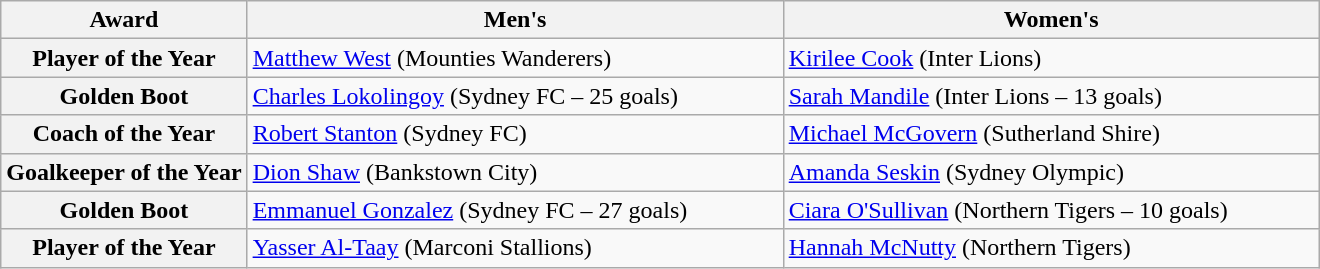<table class="wikitable">
<tr>
<th>Award</th>
<th width=350>Men's</th>
<th width=350>Women's</th>
</tr>
<tr>
<th>Player of the Year</th>
<td><a href='#'>Matthew West</a> (Mounties Wanderers)</td>
<td><a href='#'>Kirilee Cook</a> (Inter Lions)</td>
</tr>
<tr>
<th>Golden Boot</th>
<td><a href='#'>Charles Lokolingoy</a> (Sydney FC – 25 goals)</td>
<td><a href='#'>Sarah Mandile</a> (Inter Lions – 13 goals)</td>
</tr>
<tr>
<th>Coach of the Year</th>
<td><a href='#'>Robert Stanton</a> (Sydney FC)</td>
<td><a href='#'>Michael McGovern</a> (Sutherland Shire)</td>
</tr>
<tr>
<th>Goalkeeper of the Year</th>
<td><a href='#'>Dion Shaw</a> (Bankstown City)</td>
<td><a href='#'>Amanda Seskin</a> (Sydney Olympic)</td>
</tr>
<tr>
<th> Golden Boot</th>
<td><a href='#'>Emmanuel Gonzalez</a> (Sydney FC – 27 goals)</td>
<td><a href='#'>Ciara O'Sullivan</a> (Northern Tigers – 10 goals)</td>
</tr>
<tr>
<th> Player of the Year</th>
<td><a href='#'>Yasser Al-Taay</a> (Marconi Stallions)</td>
<td><a href='#'>Hannah McNutty</a> (Northern Tigers)</td>
</tr>
</table>
